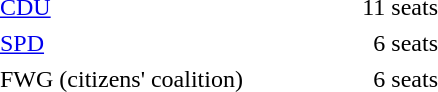<table cellpadding="2" style="width:300px; text-align:right; white-space:nowrap;">
<tr>
<td style="text-align:left;"><a href='#'>CDU</a></td>
<td>11 seats</td>
</tr>
<tr>
<td style="text-align:left;"><a href='#'>SPD</a></td>
<td>6 seats</td>
</tr>
<tr>
<td style="text-align:left;">FWG (citizens' coalition)</td>
<td>6 seats</td>
</tr>
<tr>
</tr>
</table>
